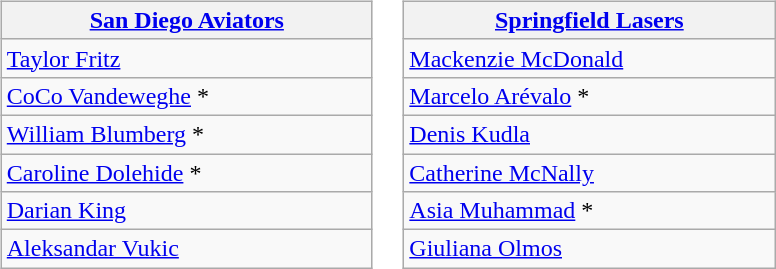<table>
<tr valign=top>
<td><br><table class="wikitable nowrap">
<tr>
<th width=240><a href='#'>San Diego Aviators</a></th>
</tr>
<tr>
<td> <a href='#'>Taylor Fritz</a> </td>
</tr>
<tr>
<td> <a href='#'>CoCo Vandeweghe</a> *</td>
</tr>
<tr>
<td> <a href='#'>William Blumberg</a> *</td>
</tr>
<tr>
<td> <a href='#'>Caroline Dolehide</a> *</td>
</tr>
<tr>
<td> <a href='#'>Darian King</a> </td>
</tr>
<tr>
<td> <a href='#'>Aleksandar Vukic</a> </td>
</tr>
</table>
</td>
<td><br><table class="wikitable nowrap">
<tr>
<th width=240><a href='#'>Springfield Lasers</a></th>
</tr>
<tr>
<td> <a href='#'>Mackenzie McDonald</a> </td>
</tr>
<tr>
<td> <a href='#'>Marcelo Arévalo</a> *</td>
</tr>
<tr>
<td> <a href='#'>Denis Kudla</a> </td>
</tr>
<tr>
<td> <a href='#'>Catherine McNally</a> </td>
</tr>
<tr>
<td> <a href='#'>Asia Muhammad</a> *</td>
</tr>
<tr>
<td> <a href='#'>Giuliana Olmos</a> </td>
</tr>
</table>
</td>
</tr>
</table>
